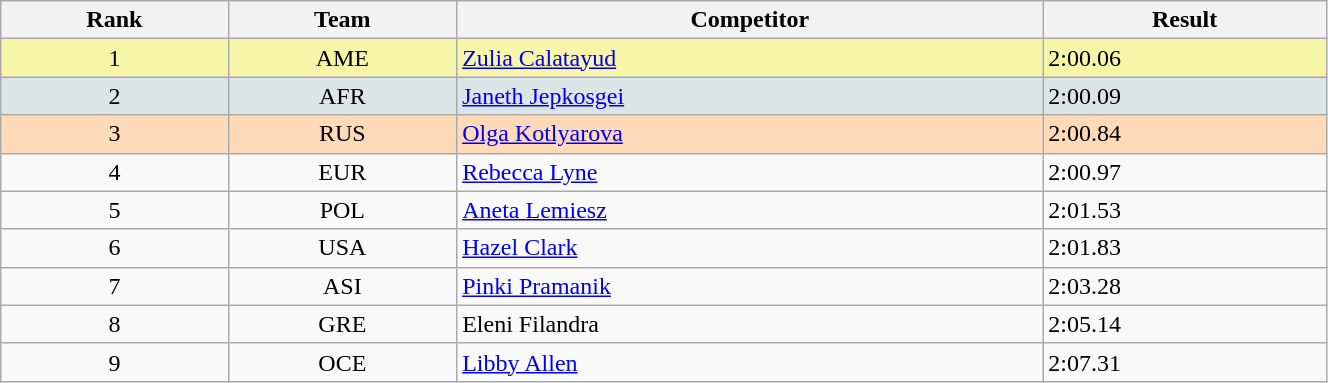<table class="wikitable" width=70% style=text-align:center>
<tr>
<th>Rank</th>
<th>Team</th>
<th>Competitor</th>
<th>Result</th>
</tr>
<tr bgcolor="#F7F6A8">
<td>1</td>
<td>AME</td>
<td align="left"><a href='#'>Zulia Calatayud</a></td>
<td align="left">2:00.06</td>
</tr>
<tr bgcolor="#DCE5E5">
<td>2</td>
<td>AFR</td>
<td align="left"><a href='#'>Janeth Jepkosgei</a></td>
<td align="left">2:00.09</td>
</tr>
<tr bgcolor="#FFDAB9">
<td>3</td>
<td>RUS</td>
<td align="left"><a href='#'>Olga Kotlyarova</a></td>
<td align="left">2:00.84</td>
</tr>
<tr>
<td>4</td>
<td>EUR</td>
<td align="left"><a href='#'>Rebecca Lyne</a></td>
<td align="left">2:00.97</td>
</tr>
<tr>
<td>5</td>
<td>POL</td>
<td align="left"><a href='#'>Aneta Lemiesz</a></td>
<td align="left">2:01.53</td>
</tr>
<tr>
<td>6</td>
<td>USA</td>
<td align="left"><a href='#'>Hazel Clark</a></td>
<td align="left">2:01.83</td>
</tr>
<tr>
<td>7</td>
<td>ASI</td>
<td align="left"><a href='#'>Pinki Pramanik</a></td>
<td align="left">2:03.28</td>
</tr>
<tr>
<td>8</td>
<td>GRE</td>
<td align="left">Eleni Filandra</td>
<td align="left">2:05.14</td>
</tr>
<tr>
<td>9</td>
<td>OCE</td>
<td align="left"><a href='#'>Libby Allen</a></td>
<td align="left">2:07.31</td>
</tr>
</table>
